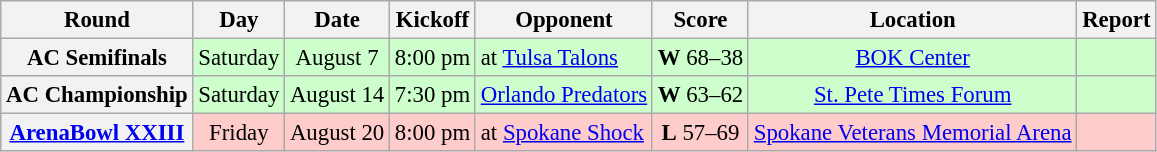<table class="wikitable" style="font-size: 95%;">
<tr>
<th>Round</th>
<th>Day</th>
<th>Date</th>
<th>Kickoff</th>
<th>Opponent</th>
<th>Score</th>
<th>Location</th>
<th>Report</th>
</tr>
<tr style= background:#ccffcc>
<th>AC Semifinals</th>
<td align="center">Saturday</td>
<td align="center">August 7</td>
<td>8:00 pm</td>
<td>at <a href='#'>Tulsa Talons</a></td>
<td align="center"><strong>W</strong> 68–38</td>
<td align="center"><a href='#'>BOK Center</a></td>
<td align="center"></td>
</tr>
<tr style= background:#ccffcc>
<th>AC Championship</th>
<td align="center">Saturday</td>
<td align="center">August 14</td>
<td>7:30 pm</td>
<td><a href='#'>Orlando Predators</a></td>
<td align="center"><strong>W</strong> 63–62</td>
<td align="center"><a href='#'>St. Pete Times Forum</a></td>
<td align="center"></td>
</tr>
<tr style= background:#ffcccc>
<th><a href='#'>ArenaBowl XXIII</a></th>
<td align="center">Friday</td>
<td align="center">August 20</td>
<td>8:00 pm</td>
<td>at <a href='#'>Spokane Shock</a></td>
<td align="center"><strong>L</strong> 57–69</td>
<td align="center"><a href='#'>Spokane Veterans Memorial Arena</a></td>
<td align="center"></td>
</tr>
</table>
